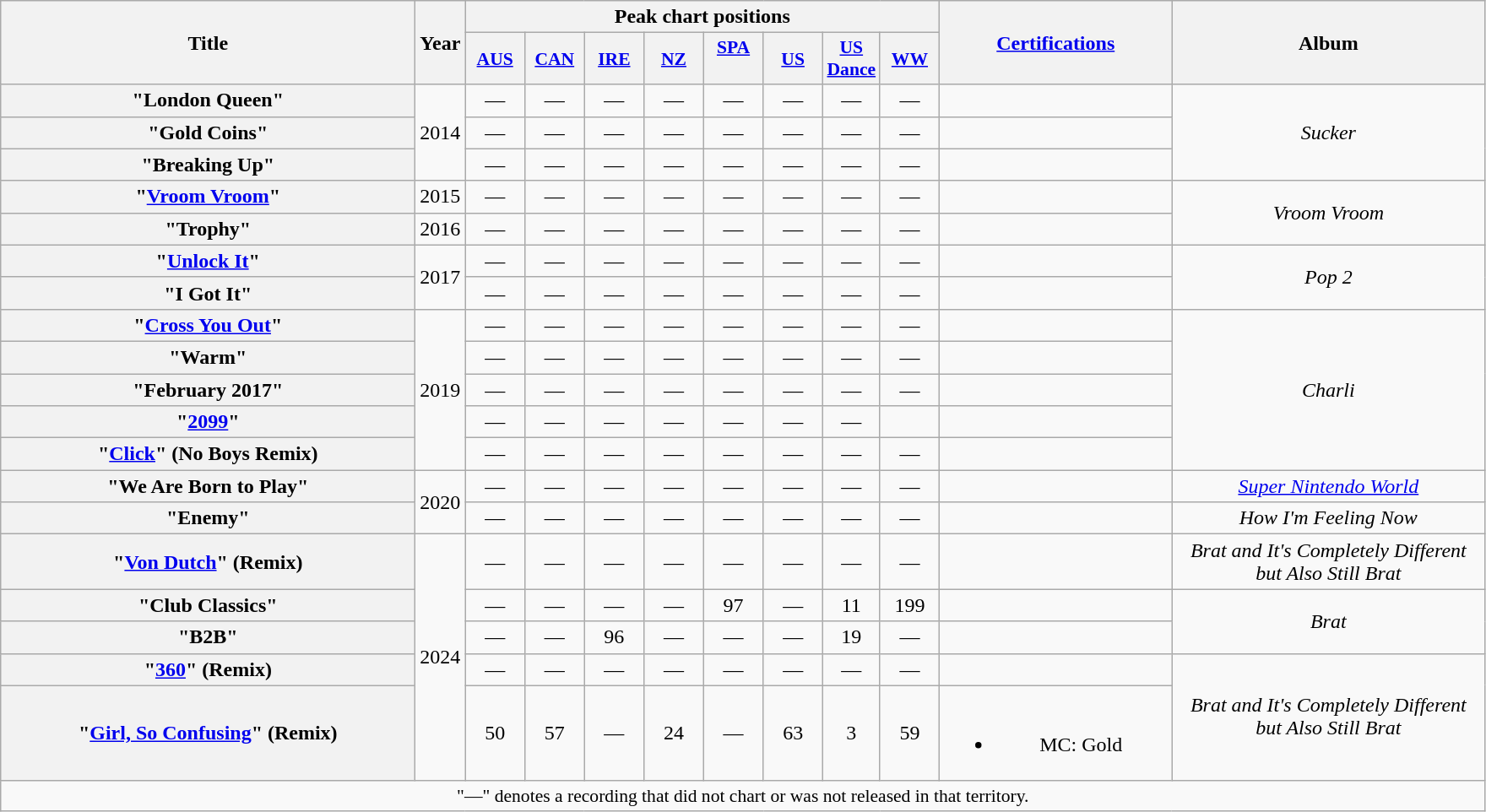<table class="wikitable plainrowheaders" style="text-align:center;">
<tr>
<th scope="col" rowspan="2" style="width:20em;">Title</th>
<th scope="col" rowspan="2" style="width:1em;">Year</th>
<th colspan="8" scope="col">Peak chart positions</th>
<th scope="col" rowspan="2" style="width:11em;"><a href='#'>Certifications</a></th>
<th scope="col" rowspan="2" style="width:15em;">Album</th>
</tr>
<tr>
<th scope="col" style="width:2.8em;font-size:90%;"><a href='#'>AUS</a><br></th>
<th scope="col" style="width:2.8em;font-size:90%;"><a href='#'>CAN</a><br></th>
<th scope="col" style="width:2.8em;font-size:90%;"><a href='#'>IRE</a><br></th>
<th scope="col" style="width:2.8em;font-size:90%;"><a href='#'>NZ</a><br></th>
<th scope="col" style="width:2.8em;font-size:90%;"><a href='#'>SPA</a><br><br></th>
<th scope="col" style="width:2.8em;font-size:90%;"><a href='#'>US</a><br></th>
<th scope="col" style="width:2.5em;font-size:90%;"><a href='#'>US<br>Dance</a><br></th>
<th scope="col" style="width:2.8em;font-size:90%;"><a href='#'>WW</a><br></th>
</tr>
<tr>
<th scope="row">"London Queen"</th>
<td rowspan="3">2014</td>
<td>—</td>
<td>—</td>
<td>—</td>
<td>—</td>
<td>—</td>
<td>—</td>
<td>—</td>
<td>—</td>
<td></td>
<td rowspan="3"><em>Sucker</em></td>
</tr>
<tr>
<th scope="row">"Gold Coins"</th>
<td>—</td>
<td>—</td>
<td>—</td>
<td>—</td>
<td>—</td>
<td>—</td>
<td>—</td>
<td>—</td>
<td></td>
</tr>
<tr>
<th scope="row">"Breaking Up"</th>
<td>—</td>
<td>—</td>
<td>—</td>
<td>—</td>
<td>—</td>
<td>—</td>
<td>—</td>
<td>—</td>
<td></td>
</tr>
<tr>
<th scope="row">"<a href='#'>Vroom Vroom</a>"</th>
<td>2015</td>
<td>—</td>
<td>—</td>
<td>—</td>
<td>—</td>
<td>—</td>
<td>—</td>
<td>—</td>
<td>—</td>
<td></td>
<td rowspan="2"><em>Vroom Vroom</em></td>
</tr>
<tr>
<th scope="row">"Trophy"</th>
<td>2016</td>
<td>—</td>
<td>—</td>
<td>—</td>
<td>—</td>
<td>—</td>
<td>—</td>
<td>—</td>
<td>—</td>
<td></td>
</tr>
<tr>
<th scope="row">"<a href='#'>Unlock It</a>"<br></th>
<td rowspan="2">2017</td>
<td>—</td>
<td>—</td>
<td>—</td>
<td>—</td>
<td>—</td>
<td>—</td>
<td>—</td>
<td>—</td>
<td></td>
<td rowspan="2"><em>Pop 2</em></td>
</tr>
<tr>
<th scope="row">"I Got It"<br></th>
<td>—</td>
<td>—</td>
<td>—</td>
<td>—</td>
<td>—</td>
<td>—</td>
<td>—</td>
<td>—</td>
<td></td>
</tr>
<tr>
<th scope="row">"<a href='#'>Cross You Out</a>"<br></th>
<td rowspan="5">2019</td>
<td>—</td>
<td>—</td>
<td>—</td>
<td>—</td>
<td>—</td>
<td>—</td>
<td>—</td>
<td>—</td>
<td></td>
<td rowspan="5"><em>Charli</em></td>
</tr>
<tr>
<th scope="row">"Warm"<br></th>
<td>—</td>
<td>—</td>
<td>—</td>
<td>—</td>
<td>—</td>
<td>—</td>
<td>—</td>
<td>—</td>
<td></td>
</tr>
<tr>
<th scope="row">"February 2017"<br></th>
<td>—</td>
<td>—</td>
<td>—</td>
<td>—</td>
<td>—</td>
<td>—</td>
<td>—</td>
<td>—</td>
<td></td>
</tr>
<tr>
<th scope="row">"<a href='#'>2099</a>"<br></th>
<td>—</td>
<td>—</td>
<td>—</td>
<td>—</td>
<td>—</td>
<td>—</td>
<td>—</td>
<td></td>
</tr>
<tr>
<th scope="row">"<a href='#'>Click</a>" (No Boys Remix)<br></th>
<td>—</td>
<td>—</td>
<td>—</td>
<td>—</td>
<td>—</td>
<td>—</td>
<td>—</td>
<td>—</td>
<td></td>
</tr>
<tr>
<th scope="row">"We Are Born to Play"<br></th>
<td rowspan="2">2020</td>
<td>—</td>
<td>—</td>
<td>—</td>
<td>—</td>
<td>—</td>
<td>—</td>
<td>—</td>
<td>—</td>
<td></td>
<td><em><a href='#'>Super Nintendo World</a></em></td>
</tr>
<tr>
<th scope="row">"Enemy"</th>
<td>—</td>
<td>—</td>
<td>—</td>
<td>—</td>
<td>—</td>
<td>—</td>
<td>—</td>
<td>—</td>
<td></td>
<td><em>How I'm Feeling Now</em></td>
</tr>
<tr>
<th scope="row">"<a href='#'>Von Dutch</a>" (Remix)<br></th>
<td rowspan="5">2024</td>
<td>—</td>
<td>—</td>
<td>—</td>
<td>—</td>
<td>—</td>
<td>—</td>
<td>—</td>
<td>—</td>
<td></td>
<td><em>Brat and It's Completely Different but Also Still Brat</em></td>
</tr>
<tr>
<th scope="row">"Club Classics"</th>
<td>—</td>
<td>—</td>
<td>—</td>
<td>—</td>
<td>97</td>
<td>—</td>
<td>11</td>
<td>199</td>
<td></td>
<td rowspan="2"><em>Brat</em></td>
</tr>
<tr>
<th scope="row">"B2B"</th>
<td>—</td>
<td>—</td>
<td>96<br></td>
<td>—</td>
<td>—</td>
<td>—</td>
<td>19</td>
<td>—</td>
<td></td>
</tr>
<tr>
<th scope="row">"<a href='#'>360</a>" (Remix)<br></th>
<td>—</td>
<td>—</td>
<td>—</td>
<td>—</td>
<td>—</td>
<td>—</td>
<td>—</td>
<td>—</td>
<td></td>
<td rowspan="2"><em>Brat and It's Completely Different but Also Still Brat</em></td>
</tr>
<tr>
<th scope="row">"<a href='#'>Girl, So Confusing</a>" (Remix)<br></th>
<td>50</td>
<td>57</td>
<td>—</td>
<td>24</td>
<td>—</td>
<td>63</td>
<td>3</td>
<td>59</td>
<td><br><ul><li>MC: Gold</li></ul></td>
</tr>
<tr>
<td colspan="16" style="font-size:90%">"—" denotes a recording that did not chart or was not released in that territory.</td>
</tr>
</table>
